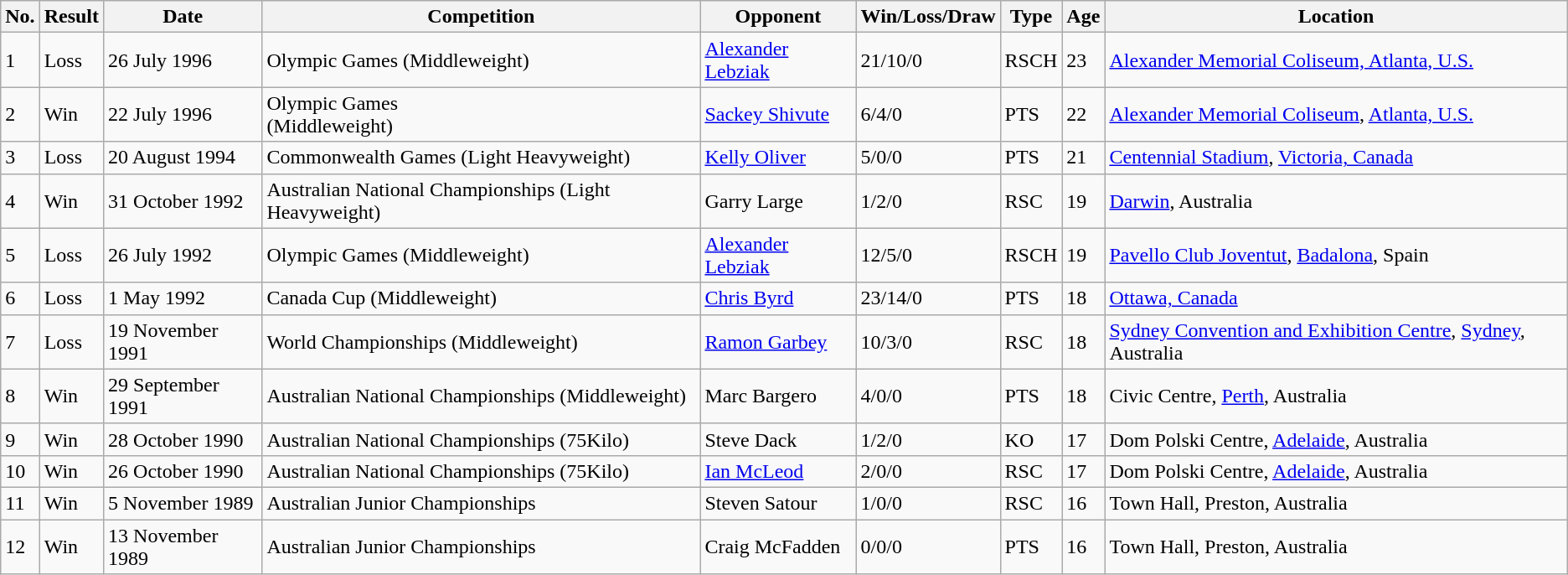<table class="wikitable">
<tr>
<th>No.</th>
<th>Result</th>
<th>Date</th>
<th>Competition</th>
<th>Opponent</th>
<th>Win/Loss/Draw</th>
<th>Type</th>
<th>Age</th>
<th>Location</th>
</tr>
<tr>
<td>1</td>
<td>Loss</td>
<td>26 July 1996</td>
<td>Olympic Games (Middleweight)</td>
<td><a href='#'>Alexander Lebziak</a></td>
<td>21/10/0</td>
<td>RSCH</td>
<td>23</td>
<td><a href='#'>Alexander Memorial Coliseum, Atlanta, U.S.</a></td>
</tr>
<tr>
<td>2</td>
<td>Win</td>
<td>22 July 1996</td>
<td>Olympic Games<br>(Middleweight)</td>
<td><a href='#'>Sackey Shivute</a></td>
<td>6/4/0</td>
<td>PTS</td>
<td>22</td>
<td><a href='#'>Alexander Memorial Coliseum</a>, <a href='#'>Atlanta, U.S.</a></td>
</tr>
<tr>
<td>3</td>
<td>Loss</td>
<td>20 August 1994</td>
<td>Commonwealth Games (Light Heavyweight)</td>
<td><a href='#'>Kelly Oliver</a></td>
<td>5/0/0</td>
<td>PTS</td>
<td>21</td>
<td><a href='#'>Centennial Stadium</a>, <a href='#'>Victoria, Canada</a></td>
</tr>
<tr>
<td>4</td>
<td>Win</td>
<td>31 October 1992</td>
<td>Australian National Championships (Light Heavyweight)</td>
<td>Garry Large</td>
<td>1/2/0</td>
<td>RSC</td>
<td>19</td>
<td><a href='#'>Darwin</a>, Australia</td>
</tr>
<tr>
<td>5</td>
<td>Loss</td>
<td>26 July 1992</td>
<td>Olympic Games (Middleweight)</td>
<td><a href='#'>Alexander Lebziak</a></td>
<td>12/5/0</td>
<td>RSCH</td>
<td>19</td>
<td><a href='#'>Pavello Club Joventut</a>, <a href='#'>Badalona</a>, Spain</td>
</tr>
<tr>
<td>6</td>
<td>Loss</td>
<td>1 May 1992</td>
<td>Canada Cup (Middleweight)</td>
<td><a href='#'>Chris Byrd</a></td>
<td>23/14/0</td>
<td>PTS</td>
<td>18</td>
<td><a href='#'>Ottawa, Canada</a></td>
</tr>
<tr>
<td>7</td>
<td>Loss</td>
<td>19 November 1991</td>
<td>World Championships (Middleweight)</td>
<td><a href='#'>Ramon Garbey</a></td>
<td>10/3/0</td>
<td>RSC</td>
<td>18</td>
<td><a href='#'>Sydney Convention and Exhibition Centre</a>, <a href='#'>Sydney</a>, Australia</td>
</tr>
<tr>
<td>8</td>
<td>Win</td>
<td>29 September 1991</td>
<td>Australian National Championships (Middleweight)</td>
<td>Marc Bargero</td>
<td>4/0/0</td>
<td>PTS</td>
<td>18</td>
<td>Civic Centre, <a href='#'>Perth</a>, Australia</td>
</tr>
<tr>
<td>9</td>
<td>Win</td>
<td>28 October 1990</td>
<td>Australian National Championships (75Kilo)</td>
<td>Steve Dack</td>
<td>1/2/0</td>
<td>KO</td>
<td>17</td>
<td>Dom Polski Centre, <a href='#'>Adelaide</a>, Australia</td>
</tr>
<tr>
<td>10</td>
<td>Win</td>
<td>26 October 1990</td>
<td>Australian National Championships (75Kilo)</td>
<td><a href='#'>Ian McLeod</a></td>
<td>2/0/0</td>
<td>RSC</td>
<td>17</td>
<td>Dom Polski Centre, <a href='#'>Adelaide</a>, Australia</td>
</tr>
<tr>
<td>11</td>
<td>Win</td>
<td>5 November 1989</td>
<td>Australian Junior Championships</td>
<td>Steven Satour</td>
<td>1/0/0</td>
<td>RSC</td>
<td>16</td>
<td>Town Hall, Preston, Australia</td>
</tr>
<tr>
<td>12</td>
<td>Win</td>
<td>13 November 1989</td>
<td>Australian Junior Championships</td>
<td>Craig McFadden</td>
<td>0/0/0</td>
<td>PTS</td>
<td>16</td>
<td>Town Hall, Preston, Australia</td>
</tr>
</table>
